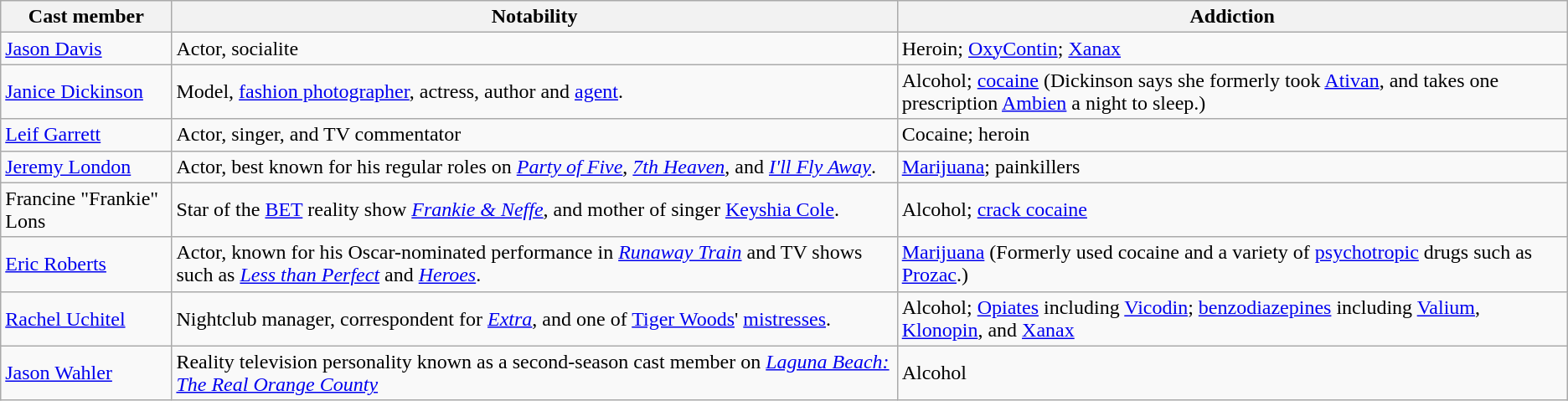<table class="wikitable">
<tr>
<th>Cast member</th>
<th>Notability</th>
<th>Addiction</th>
</tr>
<tr>
<td><a href='#'>Jason Davis</a></td>
<td>Actor, socialite</td>
<td>Heroin; <a href='#'>OxyContin</a>; <a href='#'>Xanax</a></td>
</tr>
<tr>
<td><a href='#'>Janice Dickinson</a></td>
<td>Model, <a href='#'>fashion photographer</a>, actress, author and <a href='#'>agent</a>.</td>
<td>Alcohol; <a href='#'>cocaine</a> (Dickinson says she formerly took <a href='#'>Ativan</a>, and takes one prescription <a href='#'>Ambien</a> a night to sleep.)</td>
</tr>
<tr>
<td><a href='#'>Leif Garrett</a></td>
<td>Actor, singer, and TV commentator</td>
<td>Cocaine; heroin</td>
</tr>
<tr>
<td><a href='#'>Jeremy London</a></td>
<td>Actor, best known for his regular roles on <em><a href='#'>Party of Five</a></em>, <em><a href='#'>7th Heaven</a></em>, and <em><a href='#'>I'll Fly Away</a></em>.</td>
<td><a href='#'>Marijuana</a>; painkillers</td>
</tr>
<tr>
<td>Francine "Frankie" Lons</td>
<td>Star of the <a href='#'>BET</a> reality show <em><a href='#'>Frankie & Neffe</a></em>, and mother of singer <a href='#'>Keyshia Cole</a>.</td>
<td>Alcohol; <a href='#'>crack cocaine</a></td>
</tr>
<tr>
<td><a href='#'>Eric Roberts</a></td>
<td>Actor, known for his Oscar-nominated performance in <em><a href='#'>Runaway Train</a></em> and TV shows such as <em><a href='#'>Less than Perfect</a></em> and <em><a href='#'>Heroes</a></em>.</td>
<td><a href='#'>Marijuana</a> (Formerly used cocaine and a variety of <a href='#'>psychotropic</a> drugs such as <a href='#'>Prozac</a>.)</td>
</tr>
<tr>
<td><a href='#'>Rachel Uchitel</a></td>
<td>Nightclub manager, correspondent for <em><a href='#'>Extra</a></em>, and one of <a href='#'>Tiger Woods</a>' <a href='#'>mistresses</a>.</td>
<td>Alcohol; <a href='#'>Opiates</a> including <a href='#'>Vicodin</a>; <a href='#'>benzodiazepines</a> including <a href='#'>Valium</a>, <a href='#'>Klonopin</a>, and <a href='#'>Xanax</a></td>
</tr>
<tr>
<td><a href='#'>Jason Wahler</a></td>
<td>Reality television personality known as a second-season cast member on <em><a href='#'>Laguna Beach: The Real Orange County</a></em></td>
<td>Alcohol</td>
</tr>
</table>
